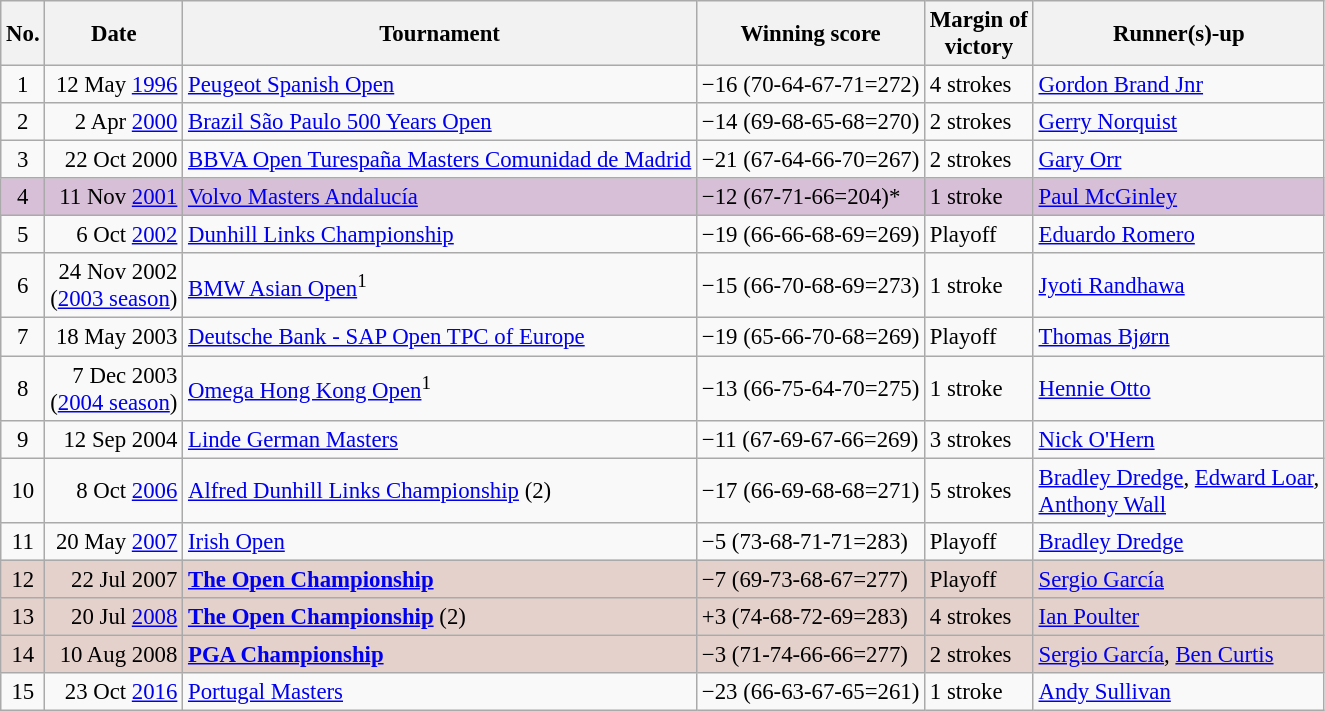<table class="wikitable" style="font-size:95%;">
<tr>
<th>No.</th>
<th>Date</th>
<th>Tournament</th>
<th>Winning score</th>
<th>Margin of<br>victory</th>
<th>Runner(s)-up</th>
</tr>
<tr>
<td align=center>1</td>
<td align=right>12 May <a href='#'>1996</a></td>
<td><a href='#'>Peugeot Spanish Open</a></td>
<td>−16 (70-64-67-71=272)</td>
<td>4 strokes</td>
<td> <a href='#'>Gordon Brand Jnr</a></td>
</tr>
<tr>
<td align=center>2</td>
<td align=right>2 Apr <a href='#'>2000</a></td>
<td><a href='#'>Brazil São Paulo 500 Years Open</a></td>
<td>−14 (69-68-65-68=270)</td>
<td>2 strokes</td>
<td> <a href='#'>Gerry Norquist</a></td>
</tr>
<tr>
<td align=center>3</td>
<td align=right>22 Oct 2000</td>
<td><a href='#'>BBVA Open Turespaña Masters Comunidad de Madrid</a></td>
<td>−21 (67-64-66-70=267)</td>
<td>2 strokes</td>
<td> <a href='#'>Gary Orr</a></td>
</tr>
<tr style="background:thistle">
<td align=center>4</td>
<td align=right>11 Nov <a href='#'>2001</a></td>
<td><a href='#'>Volvo Masters Andalucía</a></td>
<td>−12 (67-71-66=204)*</td>
<td>1 stroke</td>
<td> <a href='#'>Paul McGinley</a></td>
</tr>
<tr>
<td align=center>5</td>
<td align=right>6 Oct <a href='#'>2002</a></td>
<td><a href='#'>Dunhill Links Championship</a></td>
<td>−19 (66-66-68-69=269)</td>
<td>Playoff</td>
<td> <a href='#'>Eduardo Romero</a></td>
</tr>
<tr>
<td align=center>6</td>
<td align=right>24 Nov 2002<br>(<a href='#'>2003 season</a>)</td>
<td><a href='#'>BMW Asian Open</a><sup>1</sup></td>
<td>−15 (66-70-68-69=273)</td>
<td>1 stroke</td>
<td> <a href='#'>Jyoti Randhawa</a></td>
</tr>
<tr>
<td align=center>7</td>
<td align=right>18 May 2003</td>
<td><a href='#'>Deutsche Bank - SAP Open TPC of Europe</a></td>
<td>−19 (65-66-70-68=269)</td>
<td>Playoff</td>
<td> <a href='#'>Thomas Bjørn</a></td>
</tr>
<tr>
<td align=center>8</td>
<td align=right>7 Dec 2003<br>(<a href='#'>2004 season</a>)</td>
<td><a href='#'>Omega Hong Kong Open</a><sup>1</sup></td>
<td>−13 (66-75-64-70=275)</td>
<td>1 stroke</td>
<td> <a href='#'>Hennie Otto</a></td>
</tr>
<tr>
<td align=center>9</td>
<td align=right>12 Sep 2004</td>
<td><a href='#'>Linde German Masters</a></td>
<td>−11 (67-69-67-66=269)</td>
<td>3 strokes</td>
<td> <a href='#'>Nick O'Hern</a></td>
</tr>
<tr>
<td align=center>10</td>
<td align=right>8 Oct <a href='#'>2006</a></td>
<td><a href='#'>Alfred Dunhill Links Championship</a> (2)</td>
<td>−17 (66-69-68-68=271)</td>
<td>5 strokes</td>
<td> <a href='#'>Bradley Dredge</a>,  <a href='#'>Edward Loar</a>,<br> <a href='#'>Anthony Wall</a></td>
</tr>
<tr>
<td align=center>11</td>
<td align=right>20 May <a href='#'>2007</a></td>
<td><a href='#'>Irish Open</a></td>
<td>−5 (73-68-71-71=283)</td>
<td>Playoff</td>
<td> <a href='#'>Bradley Dredge</a></td>
</tr>
<tr style="background:#e5d1cb;">
<td align=center>12</td>
<td align=right>22 Jul 2007</td>
<td><strong><a href='#'>The Open Championship</a></strong></td>
<td>−7 (69-73-68-67=277)</td>
<td>Playoff</td>
<td> <a href='#'>Sergio García</a></td>
</tr>
<tr style="background:#e5d1cb;">
<td align=center>13</td>
<td align=right>20 Jul <a href='#'>2008</a></td>
<td><strong><a href='#'>The Open Championship</a></strong> (2)</td>
<td>+3 (74-68-72-69=283)</td>
<td>4 strokes</td>
<td> <a href='#'>Ian Poulter</a></td>
</tr>
<tr style="background:#e5d1cb;">
<td align=center>14</td>
<td align=right>10 Aug 2008</td>
<td><strong><a href='#'>PGA Championship</a></strong></td>
<td>−3 (71-74-66-66=277)</td>
<td>2 strokes</td>
<td> <a href='#'>Sergio García</a>,  <a href='#'>Ben Curtis</a></td>
</tr>
<tr>
<td align=center>15</td>
<td align=right>23 Oct <a href='#'>2016</a></td>
<td><a href='#'>Portugal Masters</a></td>
<td>−23 (66-63-67-65=261)</td>
<td>1 stroke</td>
<td> <a href='#'>Andy Sullivan</a></td>
</tr>
</table>
